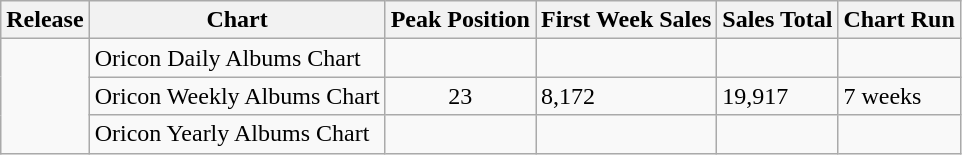<table class="wikitable">
<tr>
<th>Release</th>
<th>Chart</th>
<th>Peak Position</th>
<th>First Week Sales</th>
<th>Sales Total</th>
<th>Chart Run</th>
</tr>
<tr>
<td rowspan="3"></td>
<td>Oricon Daily Albums Chart</td>
<td align="center"></td>
<td></td>
<td></td>
<td></td>
</tr>
<tr>
<td>Oricon Weekly Albums Chart</td>
<td align="center">23</td>
<td>8,172</td>
<td>19,917</td>
<td>7 weeks</td>
</tr>
<tr>
<td>Oricon Yearly Albums Chart</td>
<td align="center"></td>
<td></td>
<td></td>
<td></td>
</tr>
</table>
